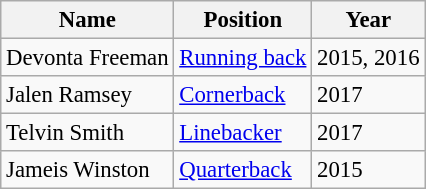<table class="wikitable" style="font-size: 95%;">
<tr>
<th>Name</th>
<th>Position</th>
<th>Year</th>
</tr>
<tr>
<td>Devonta Freeman</td>
<td><a href='#'>Running back</a></td>
<td>2015, 2016</td>
</tr>
<tr>
<td>Jalen Ramsey</td>
<td><a href='#'>Cornerback</a></td>
<td>2017</td>
</tr>
<tr>
<td>Telvin Smith</td>
<td><a href='#'>Linebacker</a></td>
<td>2017</td>
</tr>
<tr>
<td>Jameis Winston</td>
<td><a href='#'>Quarterback</a></td>
<td>2015</td>
</tr>
</table>
